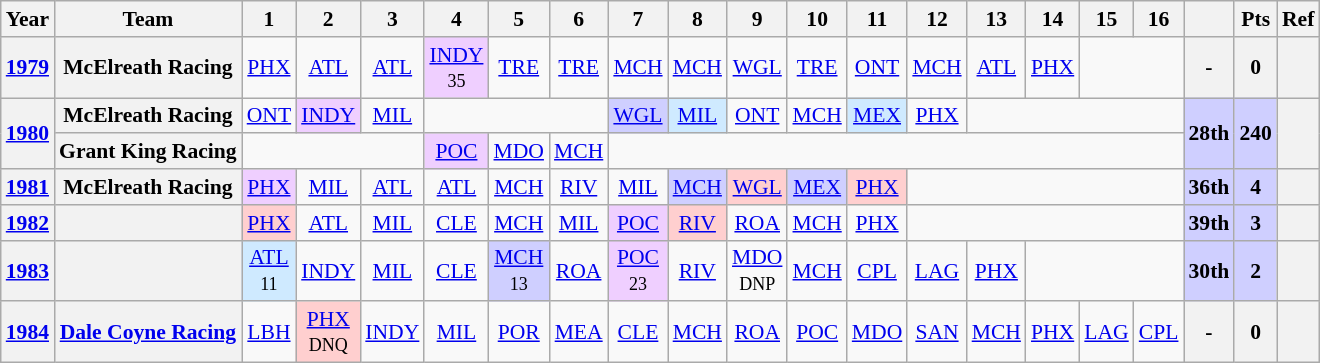<table class="wikitable" style="text-align:center; font-size:90%">
<tr>
<th>Year</th>
<th>Team</th>
<th>1</th>
<th>2</th>
<th>3</th>
<th>4</th>
<th>5</th>
<th>6</th>
<th>7</th>
<th>8</th>
<th>9</th>
<th>10</th>
<th>11</th>
<th>12</th>
<th>13</th>
<th>14</th>
<th>15</th>
<th>16</th>
<th></th>
<th>Pts</th>
<th>Ref</th>
</tr>
<tr>
<th><a href='#'>1979</a></th>
<th>McElreath Racing</th>
<td><a href='#'>PHX</a></td>
<td><a href='#'>ATL</a></td>
<td><a href='#'>ATL</a></td>
<td style="background:#EFCFFF;"><a href='#'>INDY</a><br><small>35</small></td>
<td><a href='#'>TRE</a></td>
<td><a href='#'>TRE</a></td>
<td><a href='#'>MCH</a></td>
<td><a href='#'>MCH</a></td>
<td><a href='#'>WGL</a></td>
<td><a href='#'>TRE</a></td>
<td><a href='#'>ONT</a></td>
<td><a href='#'>MCH</a></td>
<td><a href='#'>ATL</a></td>
<td><a href='#'>PHX</a></td>
<td colspan=2></td>
<th>-</th>
<th>0</th>
<th></th>
</tr>
<tr>
<th rowspan=2><a href='#'>1980</a></th>
<th>McElreath Racing</th>
<td><a href='#'>ONT</a><br></td>
<td style="background:#EFCFFF;"><a href='#'>INDY</a><br></td>
<td><a href='#'>MIL</a><br></td>
<td colspan=3></td>
<td style="background:#cfcfff;"><a href='#'>WGL</a><br></td>
<td style="background:#CFEAFF;"><a href='#'>MIL</a><br></td>
<td><a href='#'>ONT</a><br></td>
<td><a href='#'>MCH</a><br></td>
<td style="background:#CFEAFF;"><a href='#'>MEX</a><br></td>
<td><a href='#'>PHX</a><br></td>
<td colspan=4></td>
<th rowspan=2 style="background:#CFCFFF;">28th</th>
<th rowspan=2 style="background:#CFCFFF;">240</th>
<th rowspan=2></th>
</tr>
<tr>
<th>Grant King Racing</th>
<td colspan=3></td>
<td style="background:#EFCFFF;"><a href='#'>POC</a><br></td>
<td><a href='#'>MDO</a><br></td>
<td><a href='#'>MCH</a><br></td>
<td colspan=10></td>
</tr>
<tr>
<th><a href='#'>1981</a></th>
<th>McElreath Racing</th>
<td style="background:#efcfff;"><a href='#'>PHX</a><br></td>
<td><a href='#'>MIL</a></td>
<td><a href='#'>ATL</a><br></td>
<td><a href='#'>ATL</a><br></td>
<td><a href='#'>MCH</a><br></td>
<td><a href='#'>RIV</a><br></td>
<td><a href='#'>MIL</a><br></td>
<td style="background:#CFCFFF;"><a href='#'>MCH</a><br></td>
<td style="background:#ffcfcf;"><a href='#'>WGL</a><br></td>
<td style="background:#CFCFFF;"><a href='#'>MEX</a><br></td>
<td style="background:#ffcfcf;"><a href='#'>PHX</a><br></td>
<td colspan=5></td>
<th style="background:#CFCFFF;">36th</th>
<th style="background:#CFCFFF;">4</th>
<th></th>
</tr>
<tr>
<th><a href='#'>1982</a></th>
<th></th>
<td style="background:#ffcfcf;"><a href='#'>PHX</a><br></td>
<td><a href='#'>ATL</a><br></td>
<td><a href='#'>MIL</a><br></td>
<td><a href='#'>CLE</a><br></td>
<td><a href='#'>MCH</a><br></td>
<td><a href='#'>MIL</a><br></td>
<td style="background:#EFCFFF;"><a href='#'>POC</a><br></td>
<td style="background:#ffcfcf;"><a href='#'>RIV</a><br></td>
<td><a href='#'>ROA</a><br></td>
<td><a href='#'>MCH</a><br></td>
<td><a href='#'>PHX</a><br></td>
<td colspan=5></td>
<th style="background:#CFCFFF;">39th</th>
<th style="background:#CFCFFF;">3</th>
<th></th>
</tr>
<tr>
<th rowspan=1><a href='#'>1983</a></th>
<th></th>
<td style="background:#CFEAFF;"><a href='#'>ATL</a><br><small>11</small></td>
<td><a href='#'>INDY</a><br><small> </small></td>
<td><a href='#'>MIL</a><br><small> </small></td>
<td><a href='#'>CLE</a><br><small> </small></td>
<td style="background:#CFCFFF;"><a href='#'>MCH</a><br><small>13</small></td>
<td><a href='#'>ROA</a><br><small></small></td>
<td style="background:#EFCFFF;"><a href='#'>POC</a><br><small>23</small></td>
<td><a href='#'>RIV</a><br><small> </small></td>
<td><a href='#'>MDO</a><br><small>DNP</small></td>
<td><a href='#'>MCH</a><br><small> </small></td>
<td><a href='#'>CPL</a><br><small> </small></td>
<td><a href='#'>LAG</a><br><small> </small></td>
<td><a href='#'>PHX</a><br><small> </small></td>
<td colspan=3></td>
<th style="background:#CFCFFF;">30th</th>
<th style="background:#CFCFFF;">2</th>
<th></th>
</tr>
<tr>
<th><a href='#'>1984</a></th>
<th><a href='#'>Dale Coyne Racing</a></th>
<td><a href='#'>LBH</a><br><small> </small></td>
<td style="background:#ffcfcf;"><a href='#'>PHX</a><br><small>DNQ</small></td>
<td><a href='#'>INDY</a><br><small> </small></td>
<td><a href='#'>MIL</a><br><small> </small></td>
<td><a href='#'>POR</a><br><small> </small></td>
<td><a href='#'>MEA</a><br><small> </small></td>
<td><a href='#'>CLE</a><br><small> </small></td>
<td><a href='#'>MCH</a><br><small> </small></td>
<td><a href='#'>ROA</a><br><small> </small></td>
<td><a href='#'>POC</a><br><small> </small></td>
<td><a href='#'>MDO</a><br><small> </small></td>
<td><a href='#'>SAN</a><br><small> </small></td>
<td><a href='#'>MCH</a><br><small> </small></td>
<td><a href='#'>PHX</a><br><small> </small></td>
<td><a href='#'>LAG</a><br><small> </small></td>
<td><a href='#'>CPL</a><br><small> </small></td>
<th>-</th>
<th>0</th>
<th></th>
</tr>
</table>
